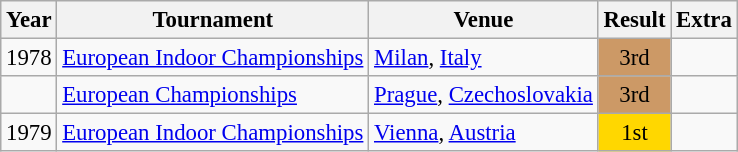<table class="wikitable" style="font-size: 95%;">
<tr>
<th>Year</th>
<th>Tournament</th>
<th>Venue</th>
<th>Result</th>
<th>Extra</th>
</tr>
<tr>
<td>1978</td>
<td><a href='#'>European Indoor Championships</a></td>
<td><a href='#'>Milan</a>, <a href='#'>Italy</a></td>
<td bgcolor="cc9966" align="center">3rd</td>
<td></td>
</tr>
<tr>
<td></td>
<td><a href='#'>European Championships</a></td>
<td><a href='#'>Prague</a>, <a href='#'>Czechoslovakia</a></td>
<td bgcolor="cc9966" align="center">3rd</td>
<td></td>
</tr>
<tr>
<td>1979</td>
<td><a href='#'>European Indoor Championships</a></td>
<td><a href='#'>Vienna</a>, <a href='#'>Austria</a></td>
<td bgcolor="gold" align="center">1st</td>
<td></td>
</tr>
</table>
